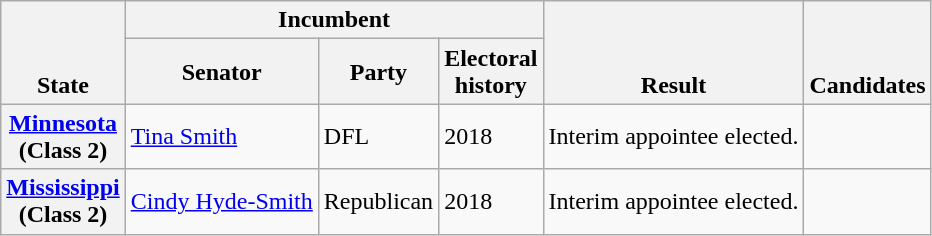<table class="wikitable sortable">
<tr valign=bottom>
<th rowspan=2>State</th>
<th colspan=3>Incumbent</th>
<th rowspan=2>Result</th>
<th rowspan=2 class="unsortable">Candidates</th>
</tr>
<tr>
<th>Senator</th>
<th>Party</th>
<th>Electoral<br>history</th>
</tr>
<tr>
<th><a href='#'>Minnesota</a><br>(Class 2)</th>
<td data-sort-value="Smith, Tina"><a href='#'>Tina Smith</a></td>
<td>DFL</td>
<td>2018 </td>
<td>Interim appointee elected.</td>
<td nowrap></td>
</tr>
<tr>
<th><a href='#'>Mississippi</a><br>(Class 2)</th>
<td data-sort- value="Hyde-Smith, Cindy"><a href='#'>Cindy Hyde-Smith</a></td>
<td>Republican</td>
<td>2018 </td>
<td>Interim appointee elected.</td>
<td nowrap></td>
</tr>
</table>
